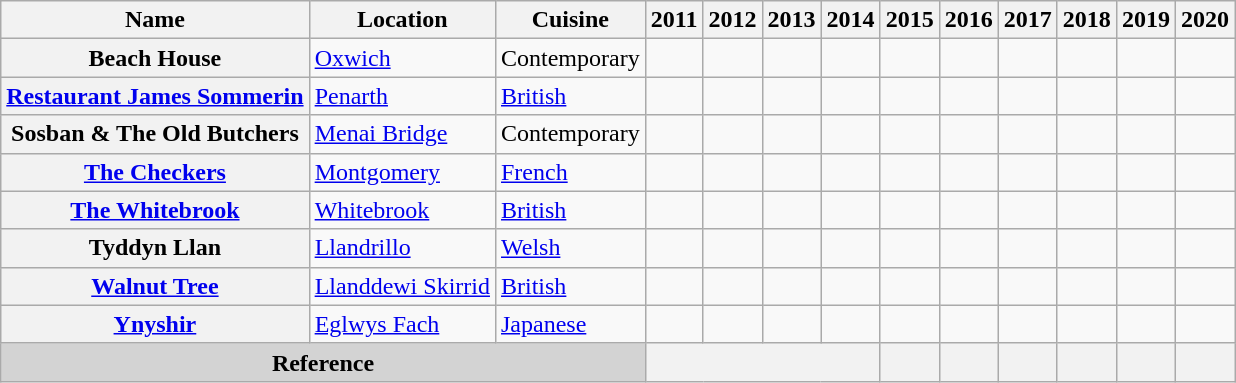<table class="wikitable sortable plainrowheaders" style="text-align:left;"">
<tr>
<th scope="col">Name</th>
<th scope="col">Location</th>
<th scope="col">Cuisine</th>
<th scope="col">2011</th>
<th scope="col">2012</th>
<th scope="col">2013</th>
<th scope="col">2014</th>
<th scope="col">2015</th>
<th scope="col">2016</th>
<th scope="col">2017</th>
<th scope="col">2018</th>
<th scope="col">2019</th>
<th scope="col">2020</th>
</tr>
<tr>
<th scope="row">Beach House</th>
<td><a href='#'>Oxwich</a></td>
<td>Contemporary</td>
<td></td>
<td></td>
<td></td>
<td></td>
<td></td>
<td></td>
<td></td>
<td></td>
<td></td>
<td></td>
</tr>
<tr>
<th scope="row"><a href='#'>Restaurant James Sommerin</a></th>
<td><a href='#'>Penarth</a></td>
<td><a href='#'>British</a></td>
<td></td>
<td></td>
<td></td>
<td></td>
<td></td>
<td></td>
<td></td>
<td></td>
<td></td>
<td></td>
</tr>
<tr>
<th scope="row">Sosban & The Old Butchers</th>
<td><a href='#'>Menai Bridge</a></td>
<td>Contemporary</td>
<td></td>
<td></td>
<td></td>
<td></td>
<td></td>
<td></td>
<td></td>
<td></td>
<td></td>
<td></td>
</tr>
<tr>
<th scope="row"><a href='#'>The Checkers</a></th>
<td><a href='#'>Montgomery</a></td>
<td><a href='#'>French</a></td>
<td></td>
<td></td>
<td></td>
<td></td>
<td></td>
<td></td>
<td></td>
<td></td>
<td></td>
<td></td>
</tr>
<tr>
<th scope="row"><a href='#'>The Whitebrook</a></th>
<td><a href='#'>Whitebrook</a></td>
<td><a href='#'>British</a></td>
<td></td>
<td></td>
<td></td>
<td></td>
<td></td>
<td></td>
<td></td>
<td></td>
<td></td>
<td></td>
</tr>
<tr>
<th scope="row">Tyddyn Llan</th>
<td><a href='#'>Llandrillo</a></td>
<td><a href='#'>Welsh</a></td>
<td></td>
<td></td>
<td></td>
<td></td>
<td></td>
<td></td>
<td></td>
<td></td>
<td></td>
<td></td>
</tr>
<tr>
<th scope="row"><a href='#'>Walnut Tree</a></th>
<td><a href='#'>Llanddewi Skirrid</a></td>
<td><a href='#'>British</a></td>
<td></td>
<td></td>
<td></td>
<td></td>
<td></td>
<td></td>
<td></td>
<td></td>
<td></td>
<td></td>
</tr>
<tr>
<th scope="row"><a href='#'>Ynyshir</a></th>
<td><a href='#'>Eglwys Fach</a></td>
<td><a href='#'>Japanese</a></td>
<td></td>
<td></td>
<td></td>
<td></td>
<td></td>
<td></td>
<td></td>
<td></td>
<td></td>
<td></td>
</tr>
<tr>
<th colspan="3" style="text-align: center;background: lightgray;">Reference</th>
<th colspan="4"></th>
<th></th>
<th></th>
<th></th>
<th></th>
<th></th>
<th></th>
</tr>
</table>
